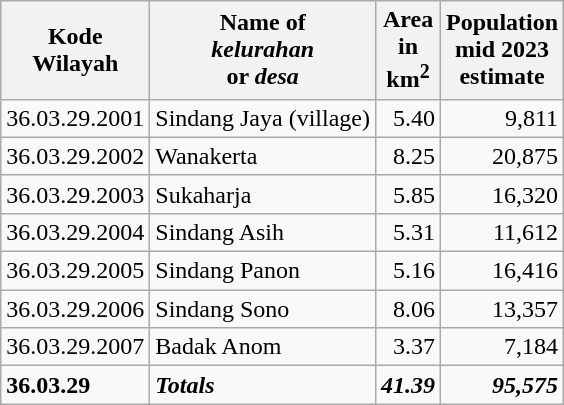<table class="wikitable">
<tr>
<th>Kode <br>Wilayah</th>
<th>Name of <br> <em>kelurahan</em><br> or <em>desa</em></th>
<th>Area <br>in <br>km<sup>2</sup></th>
<th>Population<br>mid 2023<br>estimate</th>
</tr>
<tr>
<td>36.03.29.2001</td>
<td>Sindang Jaya (village)</td>
<td align="right">5.40</td>
<td align="right">9,811</td>
</tr>
<tr>
<td>36.03.29.2002</td>
<td>Wanakerta</td>
<td align="right">8.25</td>
<td align="right">20,875</td>
</tr>
<tr>
<td>36.03.29.2003</td>
<td>Sukaharja</td>
<td align="right">5.85</td>
<td align="right">16,320</td>
</tr>
<tr>
<td>36.03.29.2004</td>
<td>Sindang Asih</td>
<td align="right">5.31</td>
<td align="right">11,612</td>
</tr>
<tr>
<td>36.03.29.2005</td>
<td>Sindang Panon</td>
<td align="right">5.16</td>
<td align="right">16,416</td>
</tr>
<tr>
<td>36.03.29.2006</td>
<td>Sindang Sono</td>
<td align="right">8.06</td>
<td align="right">13,357</td>
</tr>
<tr>
<td>36.03.29.2007</td>
<td>Badak Anom</td>
<td align="right">3.37</td>
<td align="right">7,184</td>
</tr>
<tr>
<td><strong>36.03.29</strong></td>
<td><strong><em>Totals</em></strong></td>
<td align="right"><strong><em>41.39</em></strong></td>
<td align="right"><strong><em>95,575</em></strong></td>
</tr>
</table>
